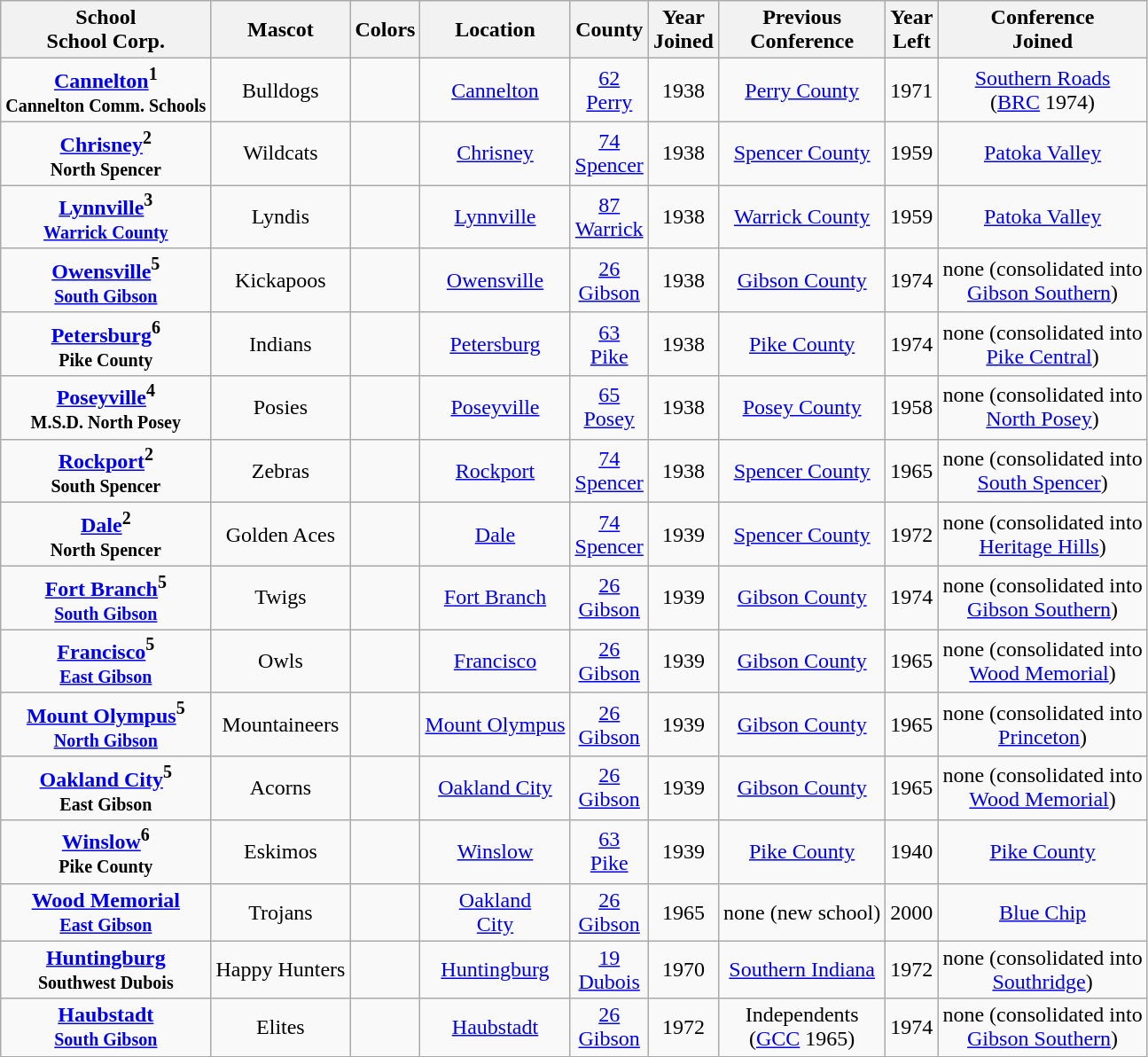<table class="wikitable" style="text-align:center;">
<tr>
<th>School <br> School Corp.</th>
<th>Mascot</th>
<th>Colors</th>
<th>Location</th>
<th>County</th>
<th>Year<br>Joined</th>
<th>Previous<br>Conference</th>
<th>Year<br>Left</th>
<th>Conference<br>Joined</th>
</tr>
<tr>
<td><strong><a href='#'>Cannelton</a><sup>1</sup> <br> <small>Cannelton Comm. Schools</small></strong></td>
<td>Bulldogs</td>
<td>  </td>
<td><a href='#'>Cannelton</a></td>
<td><a href='#'>62 <br> Perry</a></td>
<td>1938</td>
<td><a href='#'>Perry County</a></td>
<td>1971</td>
<td><a href='#'>Southern Roads</a><br>(<a href='#'>BRC</a> 1974)</td>
</tr>
<tr>
<td><strong><a href='#'>Chrisney</a><sup>2</sup> <br> <small>North Spencer</small></strong></td>
<td>Wildcats</td>
<td> </td>
<td><a href='#'>Chrisney</a></td>
<td><a href='#'>74 <br> Spencer</a></td>
<td>1938</td>
<td><a href='#'>Spencer County</a></td>
<td>1959</td>
<td><a href='#'>Patoka Valley</a></td>
</tr>
<tr>
<td><strong><a href='#'>Lynnville</a><sup>3</sup> <br> <small><a href='#'>Warrick County</a></small></strong></td>
<td>Lyndis</td>
<td> </td>
<td><a href='#'>Lynnville</a></td>
<td><a href='#'>87 <br> Warrick</a></td>
<td>1938</td>
<td><a href='#'>Warrick County</a></td>
<td>1959</td>
<td><a href='#'>Patoka Valley</a></td>
</tr>
<tr>
<td><strong><a href='#'>Owensville</a><sup>5</sup> <br> <small><a href='#'>South Gibson</a></small></strong></td>
<td>Kickapoos</td>
<td> </td>
<td><a href='#'>Owensville</a></td>
<td><a href='#'>26 <br> Gibson</a></td>
<td>1938</td>
<td><a href='#'>Gibson County</a></td>
<td>1974</td>
<td>none (consolidated into <br> <a href='#'>Gibson Southern</a>)</td>
</tr>
<tr>
<td><strong><a href='#'>Petersburg</a><sup>6</sup> <br> <small>Pike County</small></strong></td>
<td>Indians</td>
<td> </td>
<td><a href='#'>Petersburg</a></td>
<td><a href='#'>63 <br> Pike</a></td>
<td>1938</td>
<td><a href='#'>Pike County</a></td>
<td>1974</td>
<td>none (consolidated into <br> <a href='#'>Pike Central</a>)</td>
</tr>
<tr>
<td><strong><a href='#'>Poseyville</a><sup>4</sup> <br> <small>M.S.D. North Posey</small></strong></td>
<td>Posies</td>
<td> </td>
<td><a href='#'>Poseyville</a></td>
<td><a href='#'>65 <br> Posey</a></td>
<td>1938</td>
<td><a href='#'>Posey County</a></td>
<td>1958</td>
<td>none (consolidated into <br> <a href='#'>North Posey</a>)</td>
</tr>
<tr>
<td><strong><a href='#'>Rockport</a><sup>2</sup> <br> <small>South Spencer</small></strong></td>
<td>Zebras</td>
<td> </td>
<td><a href='#'>Rockport</a></td>
<td><a href='#'>74 <br> Spencer</a></td>
<td>1938</td>
<td><a href='#'>Spencer County</a></td>
<td>1965</td>
<td>none (consolidated into <br> <a href='#'>South Spencer</a>)</td>
</tr>
<tr>
<td><strong><a href='#'>Dale</a><sup>2</sup> <br> <small>North Spencer</small></strong></td>
<td>Golden Aces</td>
<td> </td>
<td><a href='#'>Dale</a></td>
<td><a href='#'>74 <br> Spencer</a></td>
<td>1939</td>
<td><a href='#'>Spencer County</a></td>
<td>1972</td>
<td>none (consolidated into <br> <a href='#'>Heritage Hills</a>)</td>
</tr>
<tr>
<td><strong><a href='#'>Fort Branch</a><sup>5</sup> <br> <small><a href='#'>South Gibson</a></small></strong></td>
<td>Twigs</td>
<td> </td>
<td><a href='#'>Fort Branch</a></td>
<td><a href='#'>26 <br> Gibson</a></td>
<td>1939</td>
<td><a href='#'>Gibson County</a></td>
<td>1974</td>
<td>none (consolidated into <br> <a href='#'>Gibson Southern</a>)</td>
</tr>
<tr>
<td><strong><a href='#'>Francisco</a><sup>5</sup> <br> <small><a href='#'>East Gibson</a></small></strong></td>
<td>Owls</td>
<td> </td>
<td><a href='#'>Francisco</a></td>
<td><a href='#'>26 <br> Gibson</a></td>
<td>1939</td>
<td><a href='#'>Gibson County</a></td>
<td>1965</td>
<td>none (consolidated into <br> <a href='#'>Wood Memorial</a>)</td>
</tr>
<tr>
<td><strong><a href='#'>Mount Olympus</a><sup>5</sup> <br> <small><a href='#'>North Gibson</a></small></strong></td>
<td>Mountaineers</td>
<td> </td>
<td><a href='#'>Mount Olympus</a></td>
<td><a href='#'>26 <br> Gibson</a></td>
<td>1939</td>
<td><a href='#'>Gibson County</a></td>
<td>1965</td>
<td>none (consolidated into <br> <a href='#'>Princeton</a>)</td>
</tr>
<tr>
<td><strong><a href='#'>Oakland City</a><sup>5</sup> <br> <small>East Gibson</small></strong></td>
<td>Acorns</td>
<td> </td>
<td><a href='#'>Oakland City</a></td>
<td><a href='#'>26 <br> Gibson</a></td>
<td>1939</td>
<td><a href='#'>Gibson County</a></td>
<td>1965</td>
<td>none (consolidated into <br> <a href='#'>Wood Memorial</a>)</td>
</tr>
<tr>
<td><strong><a href='#'>Winslow</a><sup>6</sup> <br> <small>Pike County</small></strong></td>
<td>Eskimos</td>
<td> </td>
<td><a href='#'>Winslow</a></td>
<td><a href='#'>63 <br> Pike</a></td>
<td>1939</td>
<td><a href='#'>Pike County</a></td>
<td>1940</td>
<td><a href='#'>Pike County</a></td>
</tr>
<tr>
<td><strong><a href='#'>Wood Memorial</a> <br> <small><a href='#'>East Gibson</a></small></strong></td>
<td>Trojans</td>
<td>  </td>
<td><a href='#'>Oakland <br> City</a></td>
<td><a href='#'>26 <br> Gibson</a></td>
<td>1965</td>
<td>none (new school)</td>
<td>2000</td>
<td><a href='#'>Blue Chip</a></td>
</tr>
<tr>
<td><strong><a href='#'>Huntingburg</a> <br> <small>Southwest Dubois</small></strong></td>
<td>Happy Hunters</td>
<td> </td>
<td><a href='#'>Huntingburg</a></td>
<td><a href='#'>19 <br> Dubois</a></td>
<td>1970</td>
<td><a href='#'>Southern Indiana</a></td>
<td>1972</td>
<td>none (consolidated into <br> <a href='#'>Southridge</a>)</td>
</tr>
<tr>
<td><strong><a href='#'>Haubstadt</a> <br> <small><a href='#'>South Gibson</a></small></strong></td>
<td>Elites</td>
<td> </td>
<td><a href='#'>Haubstadt</a></td>
<td><a href='#'>26 <br> Gibson</a></td>
<td>1972</td>
<td>Independents<br>(<a href='#'>GCC</a> 1965)</td>
<td>1974</td>
<td>none (consolidated into <br> <a href='#'>Gibson Southern</a>)</td>
</tr>
</table>
